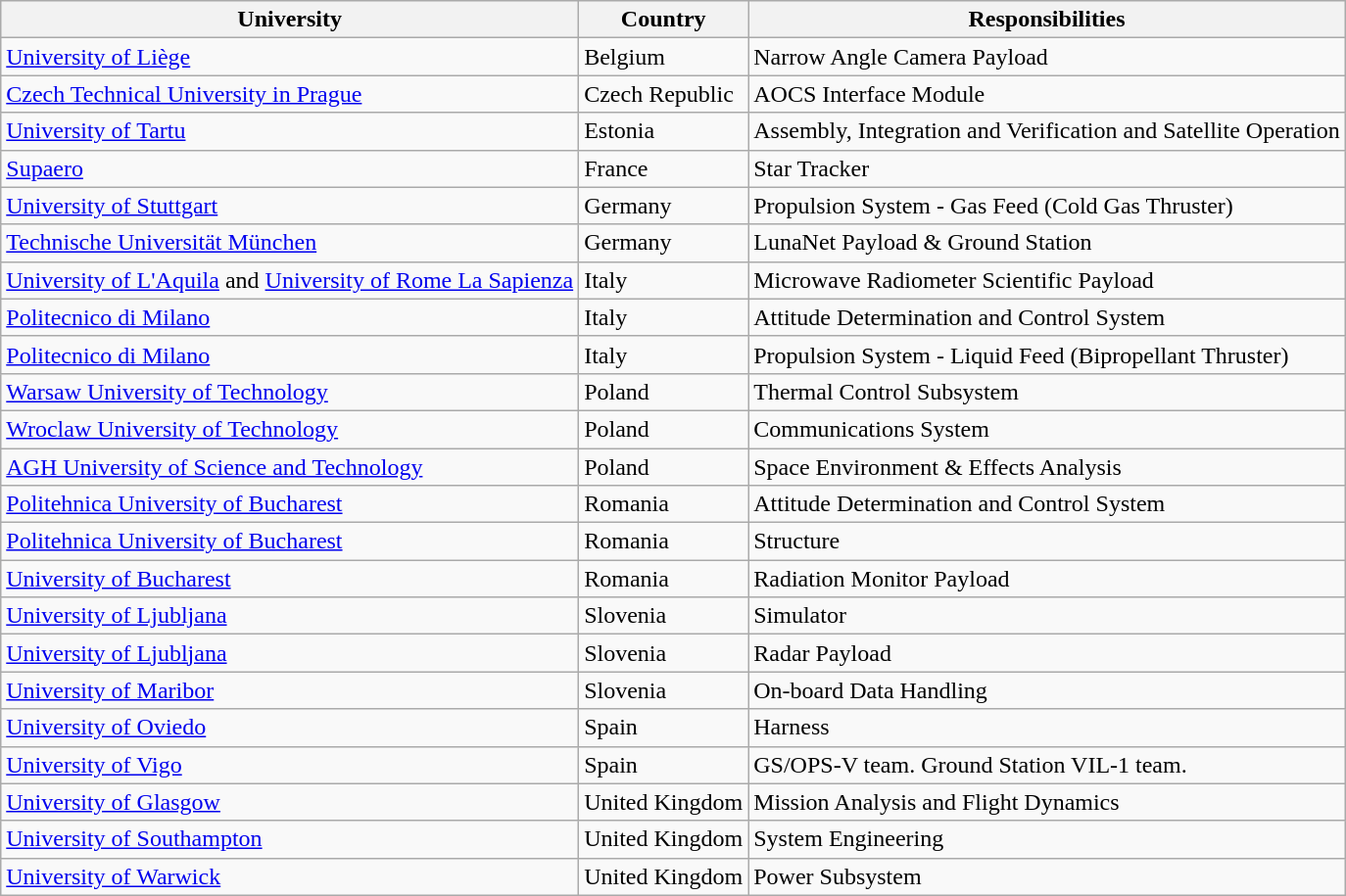<table class="wikitable">
<tr>
<th>University</th>
<th>Country</th>
<th>Responsibilities</th>
</tr>
<tr>
<td><a href='#'>University of Liège</a></td>
<td>Belgium</td>
<td>Narrow Angle Camera Payload</td>
</tr>
<tr>
<td><a href='#'>Czech Technical University in Prague</a></td>
<td>Czech Republic</td>
<td>AOCS Interface Module</td>
</tr>
<tr>
<td><a href='#'>University of Tartu</a></td>
<td>Estonia</td>
<td>Assembly, Integration and Verification and Satellite Operation</td>
</tr>
<tr>
<td><a href='#'>Supaero</a></td>
<td>France</td>
<td>Star Tracker</td>
</tr>
<tr>
<td><a href='#'>University of Stuttgart</a></td>
<td>Germany</td>
<td>Propulsion System - Gas Feed (Cold Gas Thruster)</td>
</tr>
<tr>
<td><a href='#'>Technische Universität München</a></td>
<td>Germany</td>
<td>LunaNet Payload & Ground Station</td>
</tr>
<tr>
<td><a href='#'>University of L'Aquila</a> and <a href='#'>University of Rome La Sapienza</a></td>
<td>Italy</td>
<td>Microwave Radiometer Scientific Payload</td>
</tr>
<tr>
<td><a href='#'>Politecnico di Milano</a></td>
<td>Italy</td>
<td>Attitude Determination and Control System</td>
</tr>
<tr>
<td><a href='#'>Politecnico di Milano</a></td>
<td>Italy</td>
<td>Propulsion System - Liquid Feed (Bipropellant Thruster)</td>
</tr>
<tr>
<td><a href='#'>Warsaw University of Technology</a></td>
<td>Poland</td>
<td>Thermal Control Subsystem</td>
</tr>
<tr>
<td><a href='#'>Wroclaw University of Technology</a></td>
<td>Poland</td>
<td>Communications System</td>
</tr>
<tr>
<td><a href='#'>AGH University of Science and Technology</a></td>
<td>Poland</td>
<td>Space Environment & Effects Analysis</td>
</tr>
<tr>
<td><a href='#'>Politehnica University of Bucharest</a></td>
<td>Romania</td>
<td>Attitude Determination and Control System</td>
</tr>
<tr>
<td><a href='#'>Politehnica University of Bucharest</a></td>
<td>Romania</td>
<td>Structure</td>
</tr>
<tr>
<td><a href='#'>University of Bucharest</a></td>
<td>Romania</td>
<td>Radiation Monitor Payload</td>
</tr>
<tr>
<td><a href='#'>University of Ljubljana</a></td>
<td>Slovenia</td>
<td>Simulator</td>
</tr>
<tr>
<td><a href='#'>University of Ljubljana</a></td>
<td>Slovenia</td>
<td>Radar Payload</td>
</tr>
<tr>
<td><a href='#'>University of Maribor</a></td>
<td>Slovenia</td>
<td>On-board Data Handling</td>
</tr>
<tr>
<td><a href='#'>University of Oviedo</a></td>
<td>Spain</td>
<td>Harness</td>
</tr>
<tr>
<td><a href='#'>University of Vigo</a></td>
<td>Spain</td>
<td>GS/OPS-V team. Ground Station VIL-1 team.</td>
</tr>
<tr>
<td><a href='#'>University of Glasgow</a></td>
<td>United Kingdom</td>
<td>Mission Analysis and Flight Dynamics</td>
</tr>
<tr>
<td><a href='#'>University of Southampton</a></td>
<td>United Kingdom</td>
<td>System Engineering</td>
</tr>
<tr>
<td><a href='#'>University of Warwick</a></td>
<td>United Kingdom</td>
<td>Power Subsystem</td>
</tr>
</table>
